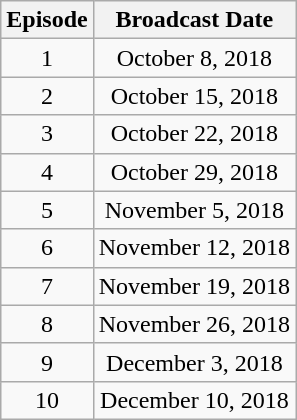<table class="wikitable" style="text-align:center;">
<tr>
<th>Episode</th>
<th>Broadcast Date</th>
</tr>
<tr>
<td>1</td>
<td>October 8, 2018</td>
</tr>
<tr>
<td>2</td>
<td>October 15, 2018</td>
</tr>
<tr>
<td>3</td>
<td>October 22, 2018</td>
</tr>
<tr>
<td>4</td>
<td>October 29, 2018</td>
</tr>
<tr>
<td>5</td>
<td>November 5, 2018</td>
</tr>
<tr>
<td>6</td>
<td>November 12, 2018</td>
</tr>
<tr>
<td>7</td>
<td>November 19, 2018</td>
</tr>
<tr>
<td>8</td>
<td>November 26, 2018</td>
</tr>
<tr>
<td>9</td>
<td>December 3, 2018</td>
</tr>
<tr>
<td>10</td>
<td>December 10, 2018</td>
</tr>
</table>
